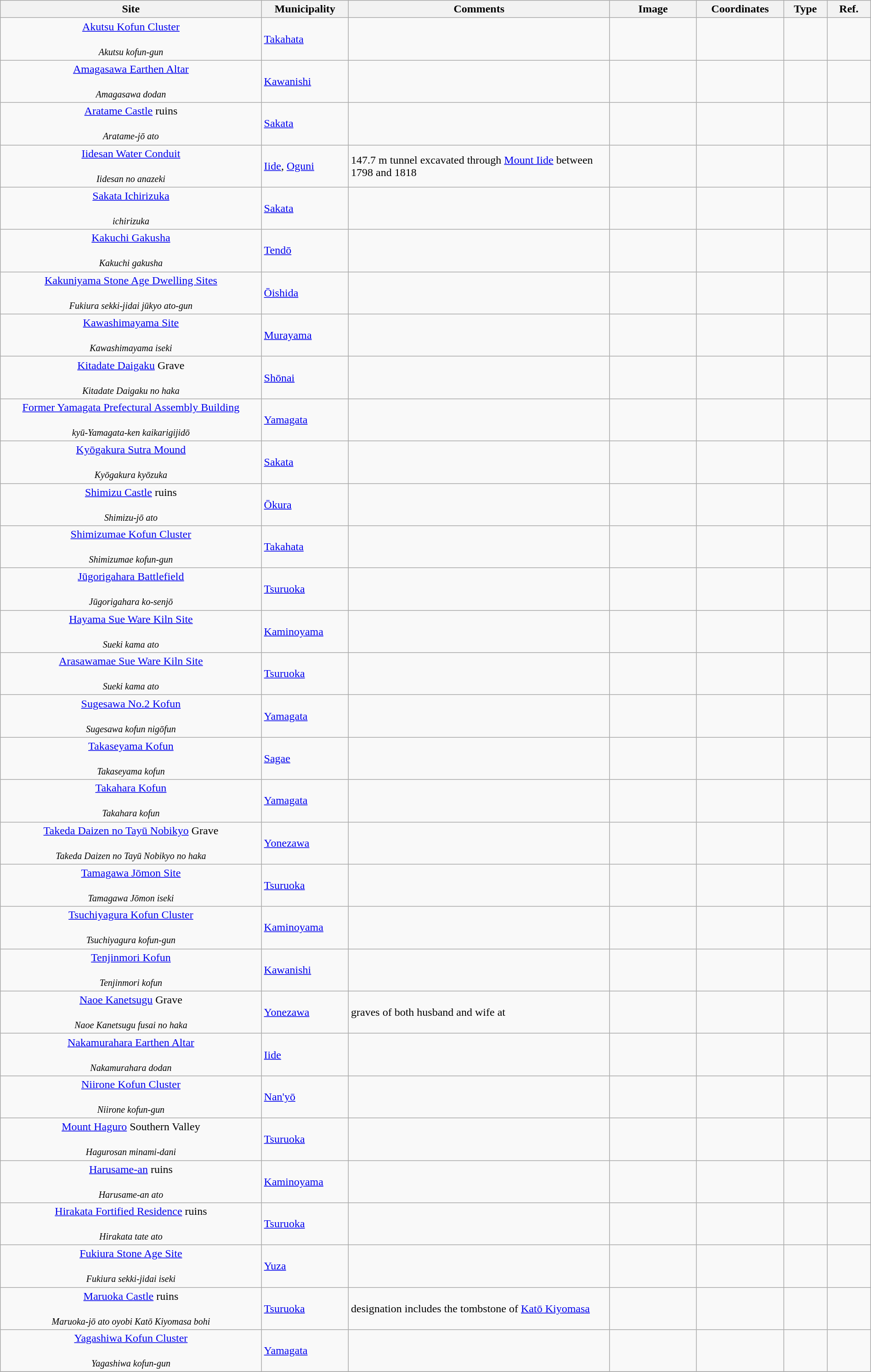<table class="wikitable sortable"  style="width:100%;">
<tr>
<th width="30%" align="left">Site</th>
<th width="10%" align="left">Municipality</th>
<th width="30%" align="left" class="unsortable">Comments</th>
<th width="10%" align="left"  class="unsortable">Image</th>
<th width="10%" align="left" class="unsortable">Coordinates</th>
<th width="5%" align="left">Type</th>
<th width="5%" align="left"  class="unsortable">Ref.</th>
</tr>
<tr>
<td align="center"><a href='#'>Akutsu Kofun Cluster</a><br><br><small><em>Akutsu kofun-gun</em></small></td>
<td><a href='#'>Takahata</a></td>
<td></td>
<td></td>
<td></td>
<td></td>
<td></td>
</tr>
<tr>
<td align="center"><a href='#'>Amagasawa Earthen Altar</a><br><br><small><em>Amagasawa dodan</em></small></td>
<td><a href='#'>Kawanishi</a></td>
<td></td>
<td></td>
<td></td>
<td></td>
<td></td>
</tr>
<tr>
<td align="center"><a href='#'>Aratame Castle</a> ruins<br><br><small><em>Aratame-jō ato</em></small></td>
<td><a href='#'>Sakata</a></td>
<td></td>
<td></td>
<td></td>
<td></td>
<td></td>
</tr>
<tr>
<td align="center"><a href='#'>Iidesan Water Conduit</a><br><br><small><em>Iidesan no anazeki</em></small></td>
<td><a href='#'>Iide</a>, <a href='#'>Oguni</a></td>
<td>147.7 m tunnel excavated through <a href='#'>Mount Iide</a> between 1798 and 1818</td>
<td></td>
<td></td>
<td></td>
<td></td>
</tr>
<tr>
<td align="center"><a href='#'>Sakata Ichirizuka</a><br><br><small><em>ichirizuka</em></small></td>
<td><a href='#'>Sakata</a></td>
<td></td>
<td></td>
<td></td>
<td></td>
<td></td>
</tr>
<tr>
<td align="center"><a href='#'>Kakuchi Gakusha</a><br><br><small><em>Kakuchi gakusha</em></small></td>
<td><a href='#'>Tendō</a></td>
<td></td>
<td></td>
<td></td>
<td></td>
<td></td>
</tr>
<tr>
<td align="center"><a href='#'>Kakuniyama Stone Age Dwelling Sites</a><br><br><small><em>Fukiura sekki-jidai jūkyo ato-gun</em></small></td>
<td><a href='#'>Ōishida</a></td>
<td></td>
<td></td>
<td></td>
<td></td>
<td></td>
</tr>
<tr>
<td align="center"><a href='#'>Kawashimayama Site</a><br><br><small><em>Kawashimayama iseki</em></small></td>
<td><a href='#'>Murayama</a></td>
<td></td>
<td></td>
<td></td>
<td></td>
<td></td>
</tr>
<tr>
<td align="center"><a href='#'>Kitadate Daigaku</a> Grave<br><br><small><em>Kitadate Daigaku no haka</em></small></td>
<td><a href='#'>Shōnai</a></td>
<td></td>
<td></td>
<td></td>
<td></td>
<td></td>
</tr>
<tr>
<td align="center"><a href='#'>Former Yamagata Prefectural Assembly Building</a><br><br><small><em>kyū-Yamagata-ken kaikarigijidō</em></small></td>
<td><a href='#'>Yamagata</a></td>
<td></td>
<td></td>
<td></td>
<td></td>
<td></td>
</tr>
<tr>
<td align="center"><a href='#'>Kyōgakura Sutra Mound</a><br><br><small><em>Kyōgakura kyōzuka</em></small></td>
<td><a href='#'>Sakata</a></td>
<td></td>
<td></td>
<td></td>
<td></td>
<td></td>
</tr>
<tr>
<td align="center"><a href='#'>Shimizu Castle</a> ruins<br><br><small><em>Shimizu-jō ato</em></small></td>
<td><a href='#'>Ōkura</a></td>
<td></td>
<td></td>
<td></td>
<td></td>
<td></td>
</tr>
<tr>
<td align="center"><a href='#'>Shimizumae Kofun Cluster</a><br><br><small><em>Shimizumae kofun-gun</em></small></td>
<td><a href='#'>Takahata</a></td>
<td></td>
<td></td>
<td></td>
<td></td>
<td></td>
</tr>
<tr>
<td align="center"><a href='#'>Jūgorigahara Battlefield</a><br><br><small><em>Jūgorigahara ko-senjō</em></small></td>
<td><a href='#'>Tsuruoka</a></td>
<td></td>
<td></td>
<td></td>
<td></td>
<td></td>
</tr>
<tr>
<td align="center"><a href='#'>Hayama Sue Ware Kiln Site</a><br><br><small><em>Sueki kama ato</em></small></td>
<td><a href='#'>Kaminoyama</a></td>
<td></td>
<td></td>
<td></td>
<td></td>
<td></td>
</tr>
<tr>
<td align="center"><a href='#'>Arasawamae Sue Ware Kiln Site</a><br><br><small><em>Sueki kama ato</em></small></td>
<td><a href='#'>Tsuruoka</a></td>
<td></td>
<td></td>
<td></td>
<td></td>
<td></td>
</tr>
<tr>
<td align="center"><a href='#'>Sugesawa No.2 Kofun</a><br><br><small><em>Sugesawa kofun nigōfun</em></small></td>
<td><a href='#'>Yamagata</a></td>
<td></td>
<td></td>
<td></td>
<td></td>
<td></td>
</tr>
<tr>
<td align="center"><a href='#'>Takaseyama Kofun</a><br><br><small><em>Takaseyama kofun</em></small></td>
<td><a href='#'>Sagae</a></td>
<td></td>
<td></td>
<td></td>
<td></td>
<td></td>
</tr>
<tr>
<td align="center"><a href='#'>Takahara Kofun</a><br><br><small><em>Takahara kofun</em></small></td>
<td><a href='#'>Yamagata</a></td>
<td></td>
<td></td>
<td></td>
<td></td>
<td></td>
</tr>
<tr>
<td align="center"><a href='#'>Takeda Daizen no Tayū Nobikyo</a> Grave<br><br><small><em>Takeda Daizen no Tayū Nobikyo no haka</em></small></td>
<td><a href='#'>Yonezawa</a></td>
<td></td>
<td></td>
<td></td>
<td></td>
<td></td>
</tr>
<tr>
<td align="center"><a href='#'>Tamagawa Jōmon Site</a><br><br><small><em>Tamagawa Jōmon iseki</em></small></td>
<td><a href='#'>Tsuruoka</a></td>
<td></td>
<td></td>
<td></td>
<td></td>
<td></td>
</tr>
<tr>
<td align="center"><a href='#'>Tsuchiyagura Kofun Cluster</a><br><br><small><em>Tsuchiyagura kofun-gun</em></small></td>
<td><a href='#'>Kaminoyama</a></td>
<td></td>
<td></td>
<td></td>
<td></td>
<td></td>
</tr>
<tr>
<td align="center"><a href='#'>Tenjinmori Kofun</a><br><br><small><em>Tenjinmori kofun</em></small></td>
<td><a href='#'>Kawanishi</a></td>
<td></td>
<td></td>
<td></td>
<td></td>
<td></td>
</tr>
<tr>
<td align="center"><a href='#'>Naoe Kanetsugu</a> Grave<br><br><small><em>Naoe Kanetsugu fusai no haka</em></small></td>
<td><a href='#'>Yonezawa</a></td>
<td>graves of both husband and wife at </td>
<td></td>
<td></td>
<td></td>
<td></td>
</tr>
<tr>
<td align="center"><a href='#'>Nakamurahara Earthen Altar</a><br><br><small><em>Nakamurahara dodan</em></small></td>
<td><a href='#'>Iide</a></td>
<td></td>
<td></td>
<td></td>
<td></td>
<td></td>
</tr>
<tr>
<td align="center"><a href='#'>Niirone Kofun Cluster</a><br><br><small><em>Niirone kofun-gun</em></small></td>
<td><a href='#'>Nan'yō</a></td>
<td></td>
<td></td>
<td></td>
<td></td>
<td></td>
</tr>
<tr>
<td align="center"><a href='#'>Mount Haguro</a> Southern Valley<br><br><small><em>Hagurosan minami-dani</em></small></td>
<td><a href='#'>Tsuruoka</a></td>
<td></td>
<td></td>
<td></td>
<td></td>
<td></td>
</tr>
<tr>
<td align="center"><a href='#'>Harusame-an</a> ruins<br><br><small><em>Harusame-an ato</em></small></td>
<td><a href='#'>Kaminoyama</a></td>
<td></td>
<td></td>
<td></td>
<td></td>
<td></td>
</tr>
<tr>
<td align="center"><a href='#'>Hirakata Fortified Residence</a> ruins<br><br><small><em>Hirakata tate ato</em></small></td>
<td><a href='#'>Tsuruoka</a></td>
<td></td>
<td></td>
<td></td>
<td></td>
<td></td>
</tr>
<tr>
<td align="center"><a href='#'>Fukiura Stone Age Site</a><br><br><small><em>Fukiura sekki-jidai iseki</em></small></td>
<td><a href='#'>Yuza</a></td>
<td></td>
<td></td>
<td></td>
<td></td>
<td></td>
</tr>
<tr>
<td align="center"><a href='#'>Maruoka Castle</a> ruins<br><br><small><em>Maruoka-jō ato oyobi Katō Kiyomasa bohi</em></small></td>
<td><a href='#'>Tsuruoka</a></td>
<td>designation includes the tombstone of <a href='#'>Katō Kiyomasa</a></td>
<td></td>
<td></td>
<td></td>
<td></td>
</tr>
<tr>
<td align="center"><a href='#'>Yagashiwa Kofun Cluster</a><br><br><small><em>Yagashiwa kofun-gun</em></small></td>
<td><a href='#'>Yamagata</a></td>
<td></td>
<td></td>
<td></td>
<td></td>
<td></td>
</tr>
<tr>
</tr>
</table>
